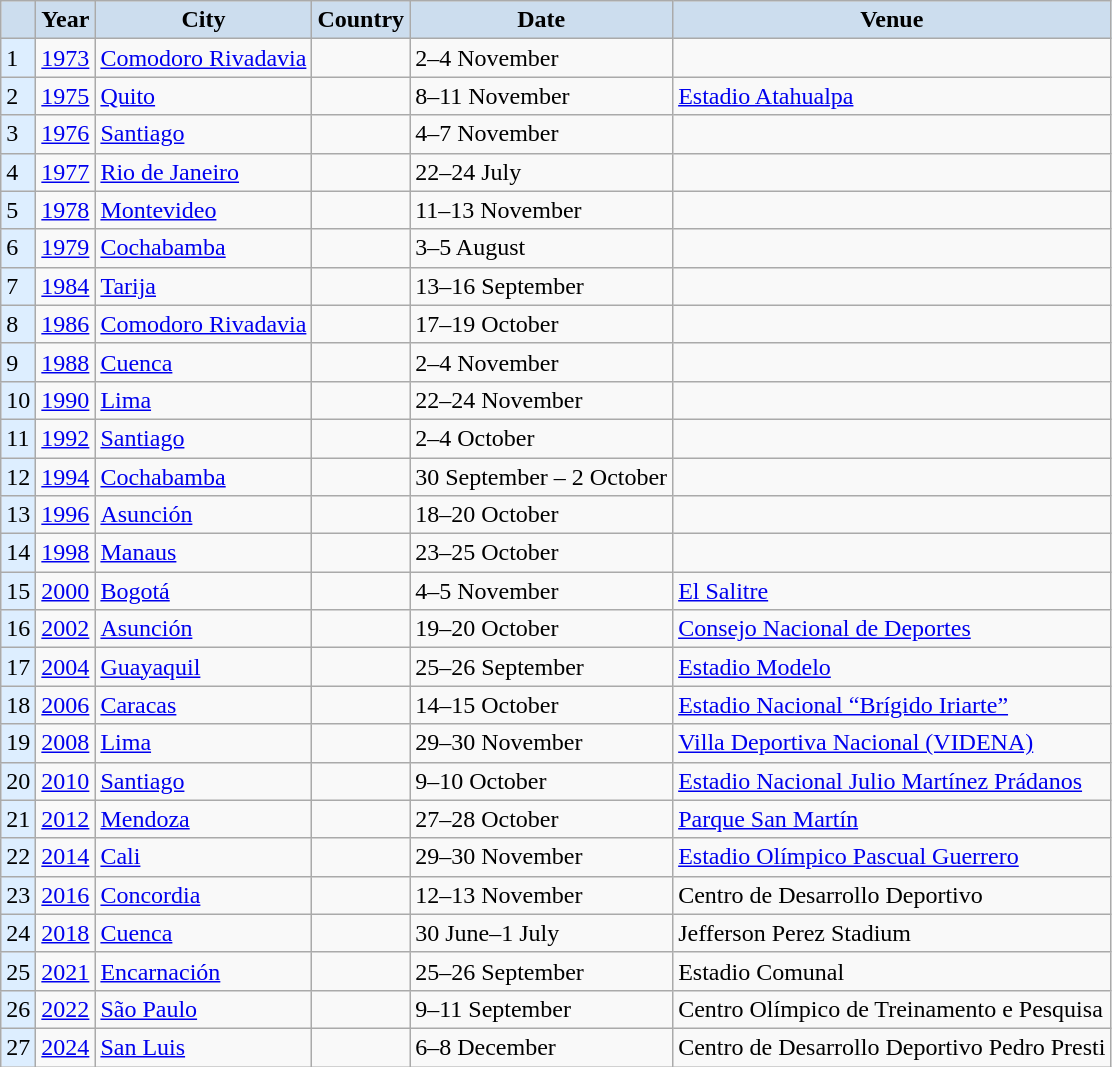<table class="wikitable" align="center">
<tr>
<th style="background-color: #CCDDEE;"></th>
<th style="background-color: #CCDDEE;">Year</th>
<th style="background-color: #CCDDEE;">City</th>
<th style="background-color: #CCDDEE;">Country</th>
<th style="background-color: #CCDDEE;">Date</th>
<th style="background-color: #CCDDEE;">Venue</th>
</tr>
<tr>
<td bgcolor=DDEEFF>1</td>
<td><a href='#'>1973</a></td>
<td><a href='#'>Comodoro Rivadavia</a></td>
<td></td>
<td>2–4 November</td>
<td></td>
</tr>
<tr>
<td bgcolor=DDEEFF>2</td>
<td><a href='#'>1975</a></td>
<td><a href='#'>Quito</a></td>
<td></td>
<td>8–11 November</td>
<td><a href='#'>Estadio Atahualpa</a></td>
</tr>
<tr>
<td bgcolor=DDEEFF>3</td>
<td><a href='#'>1976</a></td>
<td><a href='#'>Santiago</a></td>
<td></td>
<td>4–7 November</td>
<td></td>
</tr>
<tr>
<td bgcolor=DDEEFF>4</td>
<td><a href='#'>1977</a></td>
<td><a href='#'>Rio de Janeiro</a></td>
<td></td>
<td>22–24 July</td>
<td></td>
</tr>
<tr>
<td bgcolor=DDEEFF>5</td>
<td><a href='#'>1978</a></td>
<td><a href='#'>Montevideo</a></td>
<td></td>
<td>11–13 November</td>
<td></td>
</tr>
<tr>
<td bgcolor=DDEEFF>6</td>
<td><a href='#'>1979</a></td>
<td><a href='#'>Cochabamba</a></td>
<td></td>
<td>3–5 August</td>
<td></td>
</tr>
<tr>
<td bgcolor=DDEEFF>7</td>
<td><a href='#'>1984</a></td>
<td><a href='#'>Tarija</a></td>
<td></td>
<td>13–16 September</td>
<td></td>
</tr>
<tr>
<td bgcolor=DDEEFF>8</td>
<td><a href='#'>1986</a></td>
<td><a href='#'>Comodoro Rivadavia</a></td>
<td></td>
<td>17–19 October</td>
<td></td>
</tr>
<tr>
<td bgcolor=DDEEFF>9</td>
<td><a href='#'>1988</a></td>
<td><a href='#'>Cuenca</a></td>
<td></td>
<td>2–4 November</td>
<td></td>
</tr>
<tr>
<td bgcolor=DDEEFF>10</td>
<td><a href='#'>1990</a></td>
<td><a href='#'>Lima</a></td>
<td></td>
<td>22–24 November</td>
<td></td>
</tr>
<tr>
<td bgcolor=DDEEFF>11</td>
<td><a href='#'>1992</a></td>
<td><a href='#'>Santiago</a></td>
<td></td>
<td>2–4 October</td>
<td></td>
</tr>
<tr>
<td bgcolor=DDEEFF>12</td>
<td><a href='#'>1994</a></td>
<td><a href='#'>Cochabamba</a></td>
<td></td>
<td>30 September – 2 October</td>
<td></td>
</tr>
<tr>
<td bgcolor=DDEEFF>13</td>
<td><a href='#'>1996</a></td>
<td><a href='#'>Asunción</a></td>
<td></td>
<td>18–20 October</td>
<td></td>
</tr>
<tr>
<td bgcolor=DDEEFF>14</td>
<td><a href='#'>1998</a></td>
<td><a href='#'>Manaus</a></td>
<td></td>
<td>23–25 October</td>
<td></td>
</tr>
<tr>
<td bgcolor=DDEEFF>15</td>
<td><a href='#'>2000</a></td>
<td><a href='#'>Bogotá</a></td>
<td></td>
<td>4–5 November</td>
<td><a href='#'>El Salitre</a></td>
</tr>
<tr>
<td bgcolor=DDEEFF>16</td>
<td><a href='#'>2002</a></td>
<td><a href='#'>Asunción</a></td>
<td></td>
<td>19–20 October</td>
<td><a href='#'>Consejo Nacional de Deportes</a></td>
</tr>
<tr>
<td bgcolor=DDEEFF>17</td>
<td><a href='#'>2004</a></td>
<td><a href='#'>Guayaquil</a></td>
<td></td>
<td>25–26 September</td>
<td><a href='#'>Estadio Modelo</a></td>
</tr>
<tr>
<td bgcolor=DDEEFF>18</td>
<td><a href='#'>2006</a></td>
<td><a href='#'>Caracas</a></td>
<td></td>
<td>14–15 October</td>
<td><a href='#'>Estadio Nacional “Brígido Iriarte”</a></td>
</tr>
<tr>
<td bgcolor=DDEEFF>19</td>
<td><a href='#'>2008</a></td>
<td><a href='#'>Lima</a></td>
<td></td>
<td>29–30 November</td>
<td><a href='#'>Villa Deportiva Nacional (VIDENA)</a></td>
</tr>
<tr>
<td bgcolor=DDEEFF>20</td>
<td><a href='#'>2010</a></td>
<td><a href='#'>Santiago</a></td>
<td></td>
<td>9–10 October</td>
<td><a href='#'>Estadio Nacional Julio Martínez Prádanos</a></td>
</tr>
<tr>
<td bgcolor=DDEEFF>21</td>
<td><a href='#'>2012</a></td>
<td><a href='#'>Mendoza</a></td>
<td></td>
<td>27–28 October</td>
<td><a href='#'>Parque San Martín</a></td>
</tr>
<tr>
<td bgcolor=DDEEFF>22</td>
<td><a href='#'>2014</a></td>
<td><a href='#'>Cali</a></td>
<td></td>
<td>29–30 November</td>
<td><a href='#'>Estadio Olímpico Pascual Guerrero</a></td>
</tr>
<tr>
<td bgcolor=DDEEFF>23</td>
<td><a href='#'>2016</a></td>
<td><a href='#'>Concordia</a></td>
<td></td>
<td>12–13 November</td>
<td>Centro de Desarrollo Deportivo</td>
</tr>
<tr>
<td bgcolor=DDEEFF>24</td>
<td><a href='#'>2018</a></td>
<td><a href='#'>Cuenca</a></td>
<td></td>
<td>30 June–1 July</td>
<td>Jefferson Perez Stadium</td>
</tr>
<tr>
<td bgcolor=DDEEFF>25</td>
<td><a href='#'>2021</a></td>
<td><a href='#'>Encarnación</a></td>
<td></td>
<td>25–26 September</td>
<td>Estadio Comunal</td>
</tr>
<tr>
<td bgcolor=DDEEFF>26</td>
<td><a href='#'>2022</a></td>
<td><a href='#'>São Paulo</a></td>
<td></td>
<td>9–11 September</td>
<td>Centro Olímpico de Treinamento e Pesquisa</td>
</tr>
<tr>
<td bgcolor=DDEEFF>27</td>
<td><a href='#'>2024</a></td>
<td><a href='#'>San Luis</a></td>
<td></td>
<td>6–8 December</td>
<td>Centro de Desarrollo Deportivo Pedro Presti</td>
</tr>
</table>
